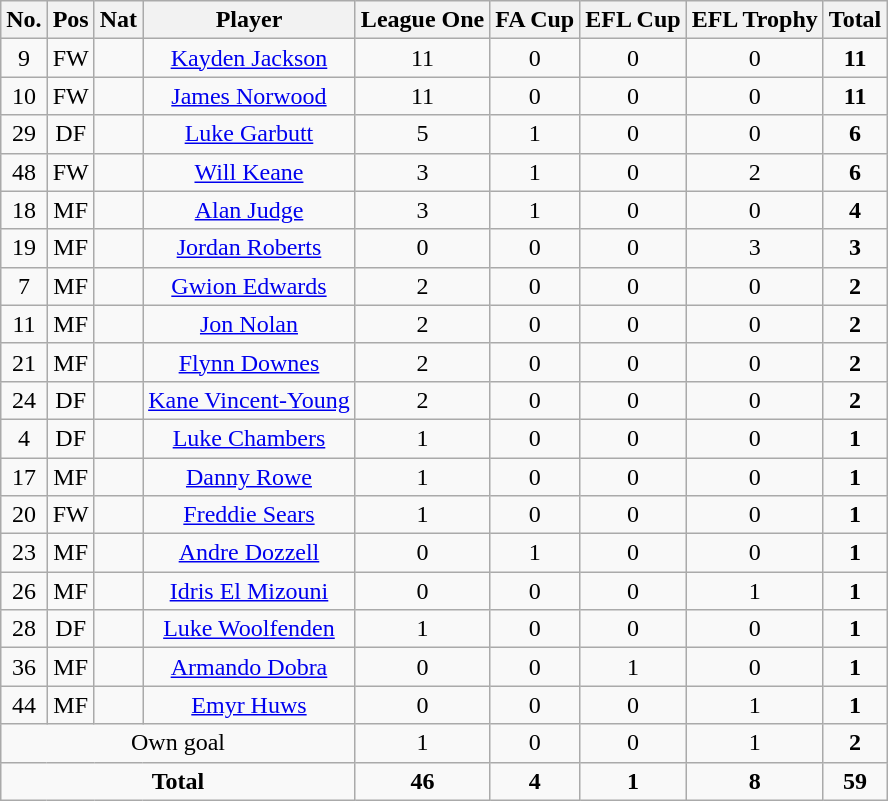<table class="wikitable" style="text-align:center">
<tr>
<th width=0%>No.</th>
<th width=0%>Pos</th>
<th width=0%>Nat</th>
<th width=0%>Player</th>
<th width=0%>League One</th>
<th width=0%>FA Cup</th>
<th width=0%>EFL Cup</th>
<th width=0%>EFL Trophy</th>
<th width=0%>Total</th>
</tr>
<tr>
<td>9</td>
<td>FW</td>
<td align="left"></td>
<td><a href='#'>Kayden Jackson</a></td>
<td>11</td>
<td>0</td>
<td>0</td>
<td>0</td>
<td><strong>11</strong></td>
</tr>
<tr>
<td>10</td>
<td>FW</td>
<td align="left"></td>
<td><a href='#'>James Norwood</a></td>
<td>11</td>
<td>0</td>
<td>0</td>
<td>0</td>
<td><strong>11</strong></td>
</tr>
<tr>
<td>29</td>
<td>DF</td>
<td align="left"></td>
<td><a href='#'>Luke Garbutt</a></td>
<td>5</td>
<td>1</td>
<td>0</td>
<td>0</td>
<td><strong>6</strong></td>
</tr>
<tr>
<td>48</td>
<td>FW</td>
<td align="left"></td>
<td><a href='#'>Will Keane</a></td>
<td>3</td>
<td>1</td>
<td>0</td>
<td>2</td>
<td><strong>6</strong></td>
</tr>
<tr>
<td>18</td>
<td>MF</td>
<td align="left"></td>
<td><a href='#'>Alan Judge</a></td>
<td>3</td>
<td>1</td>
<td>0</td>
<td>0</td>
<td><strong>4</strong></td>
</tr>
<tr>
<td>19</td>
<td>MF</td>
<td align="left"></td>
<td><a href='#'>Jordan Roberts</a></td>
<td>0</td>
<td>0</td>
<td>0</td>
<td>3</td>
<td><strong>3</strong></td>
</tr>
<tr>
<td>7</td>
<td>MF</td>
<td align="left"></td>
<td><a href='#'>Gwion Edwards</a></td>
<td>2</td>
<td>0</td>
<td>0</td>
<td>0</td>
<td><strong>2</strong></td>
</tr>
<tr>
<td>11</td>
<td>MF</td>
<td align="left"></td>
<td><a href='#'>Jon Nolan</a></td>
<td>2</td>
<td>0</td>
<td>0</td>
<td>0</td>
<td><strong>2</strong></td>
</tr>
<tr>
<td>21</td>
<td>MF</td>
<td align="left"></td>
<td><a href='#'>Flynn Downes</a></td>
<td>2</td>
<td>0</td>
<td>0</td>
<td>0</td>
<td><strong>2</strong></td>
</tr>
<tr>
<td>24</td>
<td>DF</td>
<td align="left"></td>
<td><a href='#'>Kane Vincent-Young</a></td>
<td>2</td>
<td>0</td>
<td>0</td>
<td>0</td>
<td><strong>2</strong></td>
</tr>
<tr>
<td>4</td>
<td>DF</td>
<td align="left"></td>
<td><a href='#'>Luke Chambers</a></td>
<td>1</td>
<td>0</td>
<td>0</td>
<td>0</td>
<td><strong>1</strong></td>
</tr>
<tr>
<td>17</td>
<td>MF</td>
<td align="left"></td>
<td><a href='#'>Danny Rowe</a></td>
<td>1</td>
<td>0</td>
<td>0</td>
<td>0</td>
<td><strong>1</strong></td>
</tr>
<tr>
<td>20</td>
<td>FW</td>
<td align="left"></td>
<td><a href='#'>Freddie Sears</a></td>
<td>1</td>
<td>0</td>
<td>0</td>
<td>0</td>
<td><strong>1</strong></td>
</tr>
<tr>
<td>23</td>
<td>MF</td>
<td align="left"></td>
<td><a href='#'>Andre Dozzell</a></td>
<td>0</td>
<td>1</td>
<td>0</td>
<td>0</td>
<td><strong>1</strong></td>
</tr>
<tr>
<td>26</td>
<td>MF</td>
<td align="left"></td>
<td><a href='#'>Idris El Mizouni</a></td>
<td>0</td>
<td>0</td>
<td>0</td>
<td>1</td>
<td><strong>1</strong></td>
</tr>
<tr>
<td>28</td>
<td>DF</td>
<td align="left"></td>
<td><a href='#'>Luke Woolfenden</a></td>
<td>1</td>
<td>0</td>
<td>0</td>
<td>0</td>
<td><strong>1</strong></td>
</tr>
<tr>
<td>36</td>
<td>MF</td>
<td align="left"></td>
<td><a href='#'>Armando Dobra</a></td>
<td>0</td>
<td>0</td>
<td>1</td>
<td>0</td>
<td><strong>1</strong></td>
</tr>
<tr>
<td>44</td>
<td>MF</td>
<td align="left"></td>
<td><a href='#'>Emyr Huws</a></td>
<td>0</td>
<td>0</td>
<td>0</td>
<td>1</td>
<td><strong>1</strong></td>
</tr>
<tr>
<td colspan=4>Own goal</td>
<td>1</td>
<td>0</td>
<td>0</td>
<td>1</td>
<td><strong>2</strong></td>
</tr>
<tr>
<td colspan=4><strong>Total</strong></td>
<td><strong>46</strong></td>
<td><strong>4</strong></td>
<td><strong>1</strong></td>
<td><strong>8</strong></td>
<td><strong>59</strong></td>
</tr>
</table>
